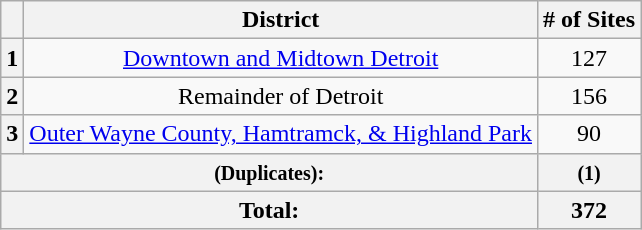<table class="wikitable sortable" style="text-align:center">
<tr>
<th></th>
<th><strong>District</strong></th>
<th><strong># of Sites</strong></th>
</tr>
<tr ->
<th>1</th>
<td><a href='#'>Downtown and Midtown Detroit</a></td>
<td>127</td>
</tr>
<tr ->
<th>2</th>
<td>Remainder of Detroit</td>
<td>156</td>
</tr>
<tr ->
<th>3</th>
<td><a href='#'>Outer Wayne County, Hamtramck, & Highland Park</a></td>
<td>90</td>
</tr>
<tr - class="sortbottom">
<th colspan="2"><small>(Duplicates):</small></th>
<th><small>(1)</small></th>
</tr>
<tr - class="sortbottom">
<th colspan="2">Total:</th>
<th>372</th>
</tr>
</table>
